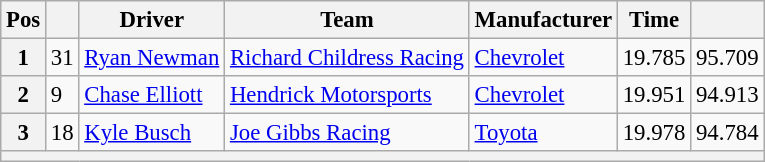<table class="wikitable" style="font-size:95%">
<tr>
<th>Pos</th>
<th></th>
<th>Driver</th>
<th>Team</th>
<th>Manufacturer</th>
<th>Time</th>
<th></th>
</tr>
<tr>
<th>1</th>
<td>31</td>
<td><a href='#'>Ryan Newman</a></td>
<td><a href='#'>Richard Childress Racing</a></td>
<td><a href='#'>Chevrolet</a></td>
<td>19.785</td>
<td>95.709</td>
</tr>
<tr>
<th>2</th>
<td>9</td>
<td><a href='#'>Chase Elliott</a></td>
<td><a href='#'>Hendrick Motorsports</a></td>
<td><a href='#'>Chevrolet</a></td>
<td>19.951</td>
<td>94.913</td>
</tr>
<tr>
<th>3</th>
<td>18</td>
<td><a href='#'>Kyle Busch</a></td>
<td><a href='#'>Joe Gibbs Racing</a></td>
<td><a href='#'>Toyota</a></td>
<td>19.978</td>
<td>94.784</td>
</tr>
<tr>
<th colspan="7"></th>
</tr>
</table>
